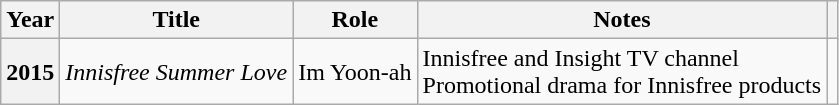<table class="wikitable sortable plainrowheaders">
<tr>
<th scope="col">Year</th>
<th scope="col">Title</th>
<th scope="col">Role</th>
<th scope="col">Notes</th>
<th scope="col" class="unsortable"></th>
</tr>
<tr>
<th scope="row">2015</th>
<td><em>Innisfree Summer Love</em></td>
<td>Im Yoon-ah</td>
<td>Innisfree and Insight TV channel<br>Promotional drama for Innisfree products</td>
<td></td>
</tr>
</table>
